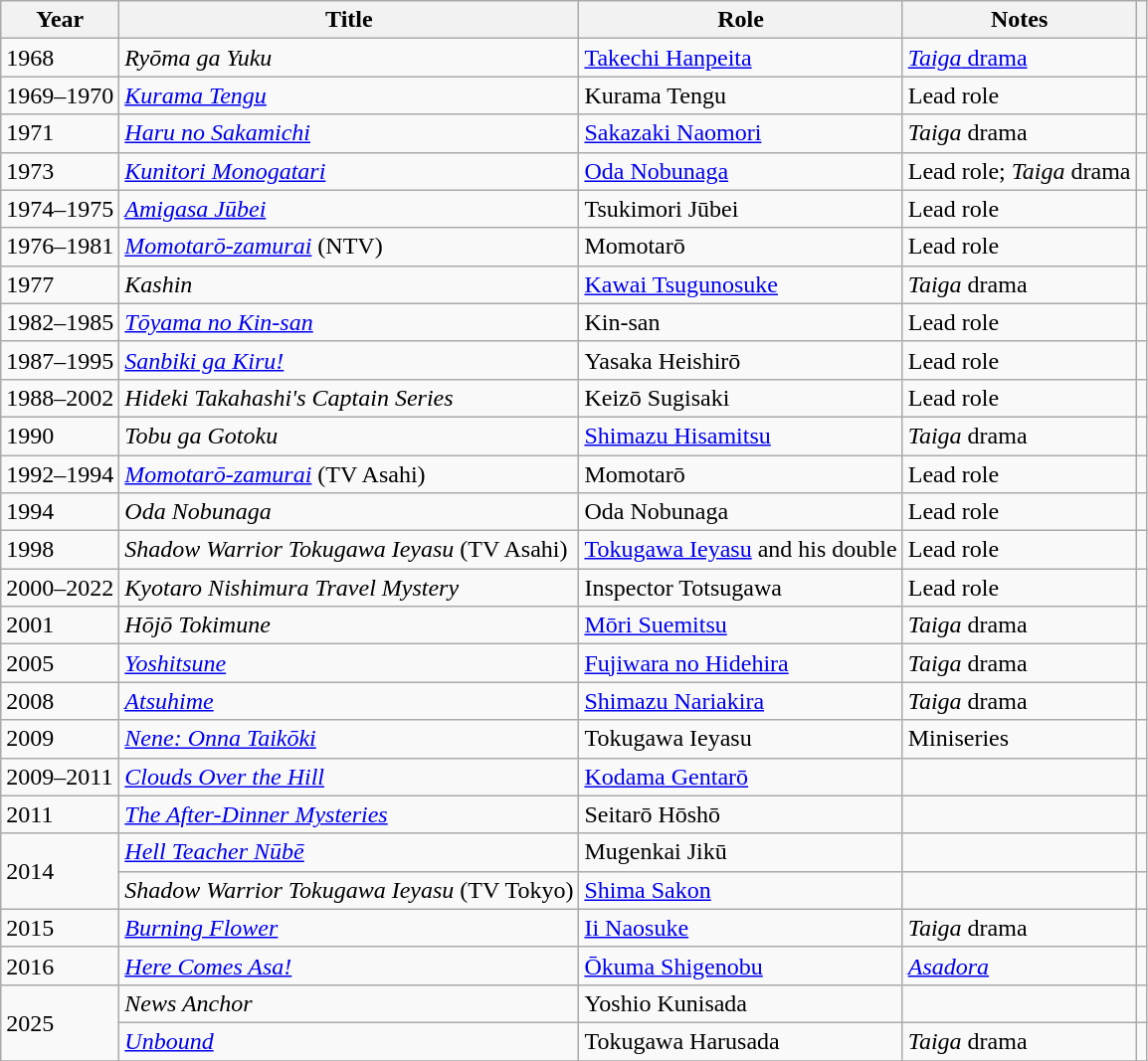<table class="wikitable sortable">
<tr>
<th>Year</th>
<th>Title</th>
<th>Role</th>
<th class="unsortable">Notes</th>
<th class="unsortable"></th>
</tr>
<tr>
<td>1968</td>
<td><em>Ryōma ga Yuku</em></td>
<td><a href='#'>Takechi Hanpeita</a></td>
<td><a href='#'><em>Taiga</em> drama</a></td>
<td></td>
</tr>
<tr>
<td>1969–1970</td>
<td><em><a href='#'>Kurama Tengu</a></em></td>
<td>Kurama Tengu</td>
<td>Lead role</td>
<td></td>
</tr>
<tr>
<td>1971</td>
<td><em><a href='#'>Haru no Sakamichi</a></em></td>
<td><a href='#'>Sakazaki Naomori</a></td>
<td><em>Taiga</em> drama</td>
<td></td>
</tr>
<tr>
<td>1973</td>
<td><em><a href='#'>Kunitori Monogatari</a></em></td>
<td><a href='#'>Oda Nobunaga</a></td>
<td>Lead role; <em>Taiga</em> drama</td>
<td></td>
</tr>
<tr>
<td>1974–1975</td>
<td><em><a href='#'>Amigasa Jūbei</a></em></td>
<td>Tsukimori Jūbei</td>
<td>Lead role</td>
<td></td>
</tr>
<tr>
<td>1976–1981</td>
<td><em><a href='#'>Momotarō-zamurai</a></em> (NTV)</td>
<td>Momotarō</td>
<td>Lead role</td>
<td></td>
</tr>
<tr>
<td>1977</td>
<td><em>Kashin</em></td>
<td><a href='#'>Kawai Tsugunosuke</a></td>
<td><em>Taiga</em> drama</td>
<td></td>
</tr>
<tr>
<td>1982–1985</td>
<td><em><a href='#'>Tōyama no Kin-san</a></em></td>
<td>Kin-san</td>
<td>Lead role</td>
<td></td>
</tr>
<tr>
<td>1987–1995</td>
<td><em><a href='#'>Sanbiki ga Kiru!</a></em></td>
<td>Yasaka Heishirō</td>
<td>Lead role</td>
<td></td>
</tr>
<tr>
<td>1988–2002</td>
<td><em>Hideki Takahashi's Captain Series</em></td>
<td>Keizō Sugisaki</td>
<td>Lead role</td>
<td></td>
</tr>
<tr>
<td>1990</td>
<td><em>Tobu ga Gotoku</em></td>
<td><a href='#'>Shimazu Hisamitsu</a></td>
<td><em>Taiga</em> drama</td>
<td></td>
</tr>
<tr>
<td>1992–1994</td>
<td><em><a href='#'>Momotarō-zamurai</a></em> (TV Asahi)</td>
<td>Momotarō</td>
<td>Lead role</td>
<td></td>
</tr>
<tr>
<td>1994</td>
<td><em>Oda Nobunaga</em></td>
<td>Oda Nobunaga</td>
<td>Lead role</td>
<td></td>
</tr>
<tr>
<td>1998</td>
<td><em>Shadow Warrior Tokugawa Ieyasu</em> (TV Asahi)</td>
<td><a href='#'>Tokugawa Ieyasu</a> and his double</td>
<td>Lead role</td>
<td></td>
</tr>
<tr>
<td>2000–2022</td>
<td><em>Kyotaro Nishimura Travel Mystery</em></td>
<td>Inspector Totsugawa</td>
<td>Lead role</td>
<td></td>
</tr>
<tr>
<td>2001</td>
<td><em>Hōjō Tokimune </em></td>
<td><a href='#'>Mōri Suemitsu</a></td>
<td><em>Taiga</em> drama</td>
<td></td>
</tr>
<tr>
<td>2005</td>
<td><em><a href='#'>Yoshitsune</a></em></td>
<td><a href='#'>Fujiwara no Hidehira</a></td>
<td><em>Taiga</em> drama</td>
<td></td>
</tr>
<tr>
<td>2008</td>
<td><em><a href='#'>Atsuhime</a></em></td>
<td><a href='#'>Shimazu Nariakira</a></td>
<td><em>Taiga</em> drama</td>
<td></td>
</tr>
<tr>
<td>2009</td>
<td><em><a href='#'>Nene: Onna Taikōki</a></em></td>
<td>Tokugawa Ieyasu</td>
<td>Miniseries</td>
<td></td>
</tr>
<tr>
<td>2009–2011</td>
<td><em><a href='#'>Clouds Over the Hill</a></em></td>
<td><a href='#'>Kodama Gentarō</a></td>
<td></td>
<td></td>
</tr>
<tr>
<td>2011</td>
<td><em><a href='#'>The After-Dinner Mysteries</a></em></td>
<td>Seitarō Hōshō</td>
<td></td>
<td></td>
</tr>
<tr>
<td rowspan=2>2014</td>
<td><em><a href='#'>Hell Teacher Nūbē</a></em></td>
<td>Mugenkai Jikū</td>
<td></td>
<td></td>
</tr>
<tr>
<td><em>Shadow Warrior Tokugawa Ieyasu</em> (TV Tokyo)</td>
<td><a href='#'>Shima Sakon</a></td>
<td></td>
<td></td>
</tr>
<tr>
<td>2015</td>
<td><em><a href='#'>Burning Flower</a></em></td>
<td><a href='#'>Ii Naosuke</a></td>
<td><em>Taiga</em> drama</td>
<td></td>
</tr>
<tr>
<td>2016</td>
<td><em><a href='#'>Here Comes Asa!</a></em></td>
<td><a href='#'>Ōkuma Shigenobu</a></td>
<td><em><a href='#'>Asadora</a></em></td>
<td></td>
</tr>
<tr>
<td rowspan=2>2025</td>
<td><em>News Anchor</em></td>
<td>Yoshio Kunisada</td>
<td></td>
<td></td>
</tr>
<tr>
<td><em><a href='#'>Unbound</a></em></td>
<td>Tokugawa Harusada</td>
<td><em>Taiga</em> drama</td>
<td></td>
</tr>
<tr>
</tr>
</table>
